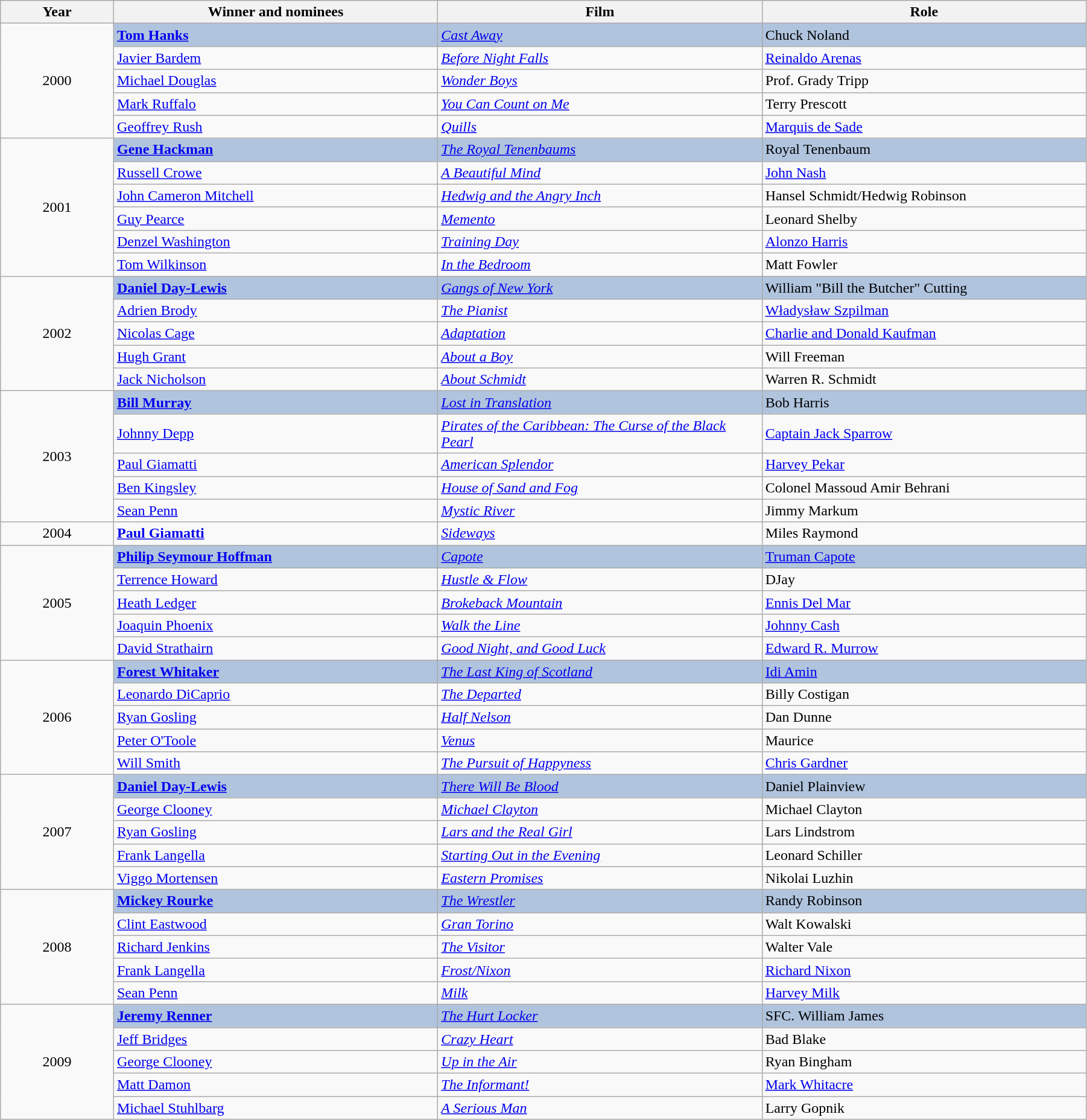<table class="wikitable" width="95%" cellpadding="5">
<tr>
<th width="100"><strong>Year</strong></th>
<th width="300"><strong>Winner and nominees</strong></th>
<th width="300"><strong>Film</strong></th>
<th width="300"><strong>Role</strong></th>
</tr>
<tr>
<td rowspan="5" style="text-align:center;">2000</td>
<td style="background:#B0C4DE;"><strong><a href='#'>Tom Hanks</a></strong></td>
<td style="background:#B0C4DE;"><em><a href='#'>Cast Away</a></em></td>
<td style="background:#B0C4DE;">Chuck Noland</td>
</tr>
<tr>
<td><a href='#'>Javier Bardem</a></td>
<td><em><a href='#'>Before Night Falls</a></em></td>
<td><a href='#'>Reinaldo Arenas</a></td>
</tr>
<tr>
<td><a href='#'>Michael Douglas</a></td>
<td><em><a href='#'>Wonder Boys</a></em></td>
<td>Prof. Grady Tripp</td>
</tr>
<tr>
<td><a href='#'>Mark Ruffalo</a></td>
<td><em><a href='#'>You Can Count on Me</a></em></td>
<td>Terry Prescott</td>
</tr>
<tr>
<td><a href='#'>Geoffrey Rush</a></td>
<td><em><a href='#'>Quills</a></em></td>
<td><a href='#'>Marquis de Sade</a></td>
</tr>
<tr>
<td rowspan="6" style="text-align:center;">2001</td>
<td style="background:#B0C4DE;"><strong><a href='#'>Gene Hackman</a></strong></td>
<td style="background:#B0C4DE;"><em><a href='#'>The Royal Tenenbaums</a></em></td>
<td style="background:#B0C4DE;">Royal Tenenbaum</td>
</tr>
<tr>
<td><a href='#'>Russell Crowe</a></td>
<td><em><a href='#'>A Beautiful Mind</a></em></td>
<td><a href='#'>John Nash</a></td>
</tr>
<tr>
<td><a href='#'>John Cameron Mitchell</a></td>
<td><em><a href='#'>Hedwig and the Angry Inch</a></em></td>
<td>Hansel Schmidt/Hedwig Robinson</td>
</tr>
<tr>
<td><a href='#'>Guy Pearce</a></td>
<td><em><a href='#'>Memento</a></em></td>
<td>Leonard Shelby</td>
</tr>
<tr>
<td><a href='#'>Denzel Washington</a></td>
<td><em><a href='#'>Training Day</a></em></td>
<td><a href='#'>Alonzo Harris</a></td>
</tr>
<tr>
<td><a href='#'>Tom Wilkinson</a></td>
<td><em><a href='#'>In the Bedroom</a></em></td>
<td>Matt Fowler</td>
</tr>
<tr>
<td rowspan="5" style="text-align:center;">2002</td>
<td style="background:#B0C4DE;"><strong><a href='#'>Daniel Day-Lewis</a></strong></td>
<td style="background:#B0C4DE;"><em><a href='#'>Gangs of New York</a></em></td>
<td style="background:#B0C4DE;">William "Bill the Butcher" Cutting</td>
</tr>
<tr>
<td><a href='#'>Adrien Brody</a></td>
<td><em><a href='#'>The Pianist</a></em></td>
<td><a href='#'>Władysław Szpilman</a></td>
</tr>
<tr>
<td><a href='#'>Nicolas Cage</a></td>
<td><em><a href='#'>Adaptation</a></em></td>
<td><a href='#'>Charlie and Donald Kaufman</a></td>
</tr>
<tr>
<td><a href='#'>Hugh Grant</a></td>
<td><em><a href='#'>About a Boy</a></em></td>
<td>Will Freeman</td>
</tr>
<tr>
<td><a href='#'>Jack Nicholson</a></td>
<td><em><a href='#'>About Schmidt</a></em></td>
<td>Warren R. Schmidt</td>
</tr>
<tr>
<td rowspan="5" style="text-align:center;">2003</td>
<td style="background:#B0C4DE;"><strong><a href='#'>Bill Murray</a></strong></td>
<td style="background:#B0C4DE;"><em><a href='#'>Lost in Translation</a></em></td>
<td style="background:#B0C4DE;">Bob Harris</td>
</tr>
<tr>
<td><a href='#'>Johnny Depp</a></td>
<td><em><a href='#'>Pirates of the Caribbean: The Curse of the Black Pearl</a></em></td>
<td><a href='#'>Captain Jack Sparrow</a></td>
</tr>
<tr>
<td><a href='#'>Paul Giamatti</a></td>
<td><em><a href='#'>American Splendor</a></em></td>
<td><a href='#'>Harvey Pekar</a></td>
</tr>
<tr>
<td><a href='#'>Ben Kingsley</a></td>
<td><em><a href='#'>House of Sand and Fog</a></em></td>
<td>Colonel Massoud Amir Behrani</td>
</tr>
<tr>
<td><a href='#'>Sean Penn</a></td>
<td><em><a href='#'>Mystic River</a></em></td>
<td>Jimmy Markum</td>
</tr>
<tr>
<td style="text-align:center;">2004</td>
<td><strong><a href='#'>Paul Giamatti</a></strong></td>
<td><em><a href='#'>Sideways</a></em></td>
<td>Miles Raymond</td>
</tr>
<tr>
<td rowspan="5" style="text-align:center;">2005</td>
<td style="background:#B0C4DE;"><strong><a href='#'>Philip Seymour Hoffman</a></strong></td>
<td style="background:#B0C4DE;"><em><a href='#'>Capote</a></em></td>
<td style="background:#B0C4DE;"><a href='#'>Truman Capote</a></td>
</tr>
<tr>
<td><a href='#'>Terrence Howard</a></td>
<td><em><a href='#'>Hustle & Flow</a></em></td>
<td>DJay</td>
</tr>
<tr>
<td><a href='#'>Heath Ledger</a></td>
<td><em><a href='#'>Brokeback Mountain</a></em></td>
<td><a href='#'>Ennis Del Mar</a></td>
</tr>
<tr>
<td><a href='#'>Joaquin Phoenix</a></td>
<td><em><a href='#'>Walk the Line</a></em></td>
<td><a href='#'>Johnny Cash</a></td>
</tr>
<tr>
<td><a href='#'>David Strathairn</a></td>
<td><em><a href='#'>Good Night, and Good Luck</a></em></td>
<td><a href='#'>Edward R. Murrow</a></td>
</tr>
<tr>
<td rowspan="5" style="text-align:center;">2006</td>
<td style="background:#B0C4DE;"><strong><a href='#'>Forest Whitaker</a></strong></td>
<td style="background:#B0C4DE;"><em><a href='#'>The Last King of Scotland</a></em></td>
<td style="background:#B0C4DE;"><a href='#'>Idi Amin</a></td>
</tr>
<tr>
<td><a href='#'>Leonardo DiCaprio</a></td>
<td><em><a href='#'>The Departed</a></em></td>
<td>Billy Costigan</td>
</tr>
<tr>
<td><a href='#'>Ryan Gosling</a></td>
<td><em><a href='#'>Half Nelson</a></em></td>
<td>Dan Dunne</td>
</tr>
<tr>
<td><a href='#'>Peter O'Toole</a></td>
<td><em><a href='#'>Venus</a></em></td>
<td>Maurice</td>
</tr>
<tr>
<td><a href='#'>Will Smith</a></td>
<td><em><a href='#'>The Pursuit of Happyness</a></em></td>
<td><a href='#'>Chris Gardner</a></td>
</tr>
<tr>
<td rowspan="5" style="text-align:center;">2007</td>
<td style="background:#B0C4DE;"><strong><a href='#'>Daniel Day-Lewis</a></strong></td>
<td style="background:#B0C4DE;"><em><a href='#'>There Will Be Blood</a></em></td>
<td style="background:#B0C4DE;">Daniel Plainview</td>
</tr>
<tr>
<td><a href='#'>George Clooney</a></td>
<td><em><a href='#'>Michael Clayton</a></em></td>
<td>Michael Clayton</td>
</tr>
<tr>
<td><a href='#'>Ryan Gosling</a></td>
<td><em><a href='#'>Lars and the Real Girl</a></em></td>
<td>Lars Lindstrom</td>
</tr>
<tr>
<td><a href='#'>Frank Langella</a></td>
<td><em><a href='#'>Starting Out in the Evening</a></em></td>
<td>Leonard Schiller</td>
</tr>
<tr>
<td><a href='#'>Viggo Mortensen</a></td>
<td><em><a href='#'>Eastern Promises</a></em></td>
<td>Nikolai Luzhin</td>
</tr>
<tr>
<td rowspan="5" style="text-align:center;">2008</td>
<td style="background:#B0C4DE;"><strong><a href='#'>Mickey Rourke</a></strong></td>
<td style="background:#B0C4DE;"><em><a href='#'>The Wrestler</a></em></td>
<td style="background:#B0C4DE;">Randy Robinson</td>
</tr>
<tr>
<td><a href='#'>Clint Eastwood</a></td>
<td><em><a href='#'>Gran Torino</a></em></td>
<td>Walt Kowalski</td>
</tr>
<tr>
<td><a href='#'>Richard Jenkins</a></td>
<td><em><a href='#'>The Visitor</a></em></td>
<td>Walter Vale</td>
</tr>
<tr>
<td><a href='#'>Frank Langella</a></td>
<td><em><a href='#'>Frost/Nixon</a></em></td>
<td><a href='#'>Richard Nixon</a></td>
</tr>
<tr>
<td><a href='#'>Sean Penn</a></td>
<td><em><a href='#'>Milk</a></em></td>
<td><a href='#'>Harvey Milk</a></td>
</tr>
<tr>
<td rowspan="5" style="text-align:center;">2009</td>
<td style="background:#B0C4DE;"><strong><a href='#'>Jeremy Renner</a></strong></td>
<td style="background:#B0C4DE;"><em><a href='#'>The Hurt Locker</a></em></td>
<td style="background:#B0C4DE;">SFC. William James</td>
</tr>
<tr>
<td><a href='#'>Jeff Bridges</a></td>
<td><em><a href='#'>Crazy Heart</a></em></td>
<td>Bad Blake</td>
</tr>
<tr>
<td><a href='#'>George Clooney</a></td>
<td><em><a href='#'>Up in the Air</a></em></td>
<td>Ryan Bingham</td>
</tr>
<tr>
<td><a href='#'>Matt Damon</a></td>
<td><em><a href='#'>The Informant!</a></em></td>
<td><a href='#'>Mark Whitacre</a></td>
</tr>
<tr>
<td><a href='#'>Michael Stuhlbarg</a></td>
<td><em><a href='#'>A Serious Man</a></em></td>
<td>Larry Gopnik</td>
</tr>
</table>
